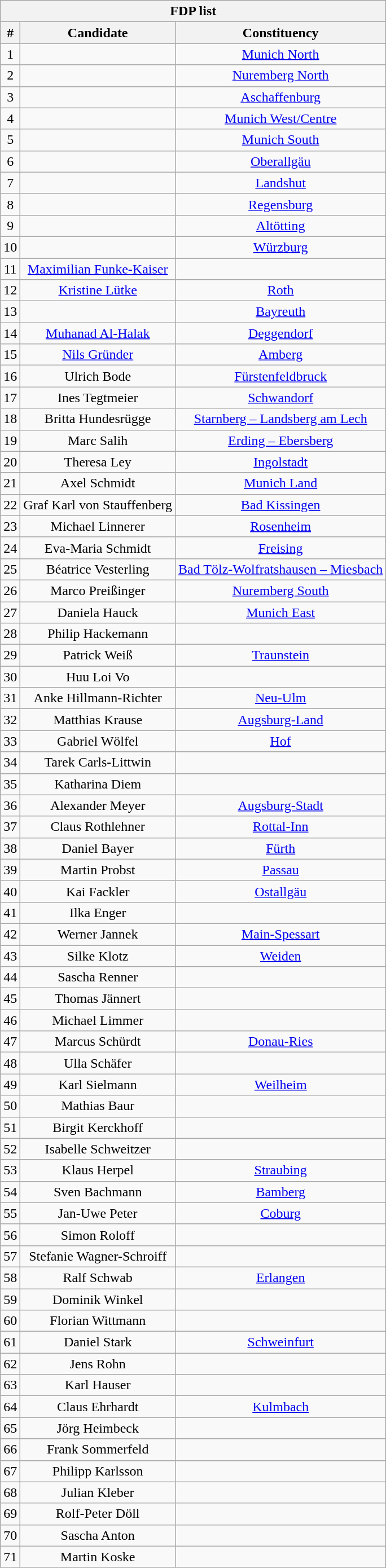<table class="wikitable mw-collapsible mw-collapsed" style="text-align:center">
<tr>
<th colspan=3>FDP list</th>
</tr>
<tr>
<th>#</th>
<th>Candidate</th>
<th>Constituency</th>
</tr>
<tr>
<td>1</td>
<td></td>
<td><a href='#'>Munich North</a></td>
</tr>
<tr>
<td>2</td>
<td></td>
<td><a href='#'>Nuremberg North</a></td>
</tr>
<tr>
<td>3</td>
<td></td>
<td><a href='#'>Aschaffenburg</a></td>
</tr>
<tr>
<td>4</td>
<td></td>
<td><a href='#'>Munich West/Centre</a></td>
</tr>
<tr>
<td>5</td>
<td></td>
<td><a href='#'>Munich South</a></td>
</tr>
<tr>
<td>6</td>
<td></td>
<td><a href='#'>Oberallgäu</a></td>
</tr>
<tr>
<td>7</td>
<td></td>
<td><a href='#'>Landshut</a></td>
</tr>
<tr>
<td>8</td>
<td></td>
<td><a href='#'>Regensburg</a></td>
</tr>
<tr>
<td>9</td>
<td></td>
<td><a href='#'>Altötting</a></td>
</tr>
<tr>
<td>10</td>
<td></td>
<td><a href='#'>Würzburg</a></td>
</tr>
<tr>
<td>11</td>
<td><a href='#'>Maximilian Funke-Kaiser</a></td>
<td></td>
</tr>
<tr>
<td>12</td>
<td><a href='#'>Kristine Lütke</a></td>
<td><a href='#'>Roth</a></td>
</tr>
<tr>
<td>13</td>
<td></td>
<td><a href='#'>Bayreuth</a></td>
</tr>
<tr>
<td>14</td>
<td><a href='#'>Muhanad Al-Halak</a></td>
<td><a href='#'>Deggendorf</a></td>
</tr>
<tr>
<td>15</td>
<td><a href='#'>Nils Gründer</a></td>
<td><a href='#'>Amberg</a></td>
</tr>
<tr>
<td>16</td>
<td>Ulrich Bode</td>
<td><a href='#'>Fürstenfeldbruck</a></td>
</tr>
<tr>
<td>17</td>
<td>Ines Tegtmeier</td>
<td><a href='#'>Schwandorf</a></td>
</tr>
<tr>
<td>18</td>
<td>Britta Hundesrügge</td>
<td><a href='#'>Starnberg – Landsberg am Lech</a></td>
</tr>
<tr>
<td>19</td>
<td>Marc Salih</td>
<td><a href='#'>Erding – Ebersberg</a></td>
</tr>
<tr>
<td>20</td>
<td>Theresa Ley</td>
<td><a href='#'>Ingolstadt</a></td>
</tr>
<tr>
<td>21</td>
<td>Axel Schmidt</td>
<td><a href='#'>Munich Land</a></td>
</tr>
<tr>
<td>22</td>
<td>Graf Karl von Stauffenberg</td>
<td><a href='#'>Bad Kissingen</a></td>
</tr>
<tr>
<td>23</td>
<td>Michael Linnerer</td>
<td><a href='#'>Rosenheim</a></td>
</tr>
<tr>
<td>24</td>
<td>Eva-Maria Schmidt</td>
<td><a href='#'>Freising</a></td>
</tr>
<tr>
<td>25</td>
<td>Béatrice Vesterling</td>
<td><a href='#'>Bad Tölz-Wolfratshausen – Miesbach</a></td>
</tr>
<tr>
<td>26</td>
<td>Marco Preißinger</td>
<td><a href='#'>Nuremberg South</a></td>
</tr>
<tr>
<td>27</td>
<td>Daniela Hauck</td>
<td><a href='#'>Munich East</a></td>
</tr>
<tr>
<td>28</td>
<td>Philip Hackemann</td>
<td></td>
</tr>
<tr>
<td>29</td>
<td>Patrick Weiß</td>
<td><a href='#'>Traunstein</a></td>
</tr>
<tr>
<td>30</td>
<td>Huu Loi Vo</td>
<td></td>
</tr>
<tr>
<td>31</td>
<td>Anke Hillmann-Richter</td>
<td><a href='#'>Neu-Ulm</a></td>
</tr>
<tr>
<td>32</td>
<td>Matthias Krause</td>
<td><a href='#'>Augsburg-Land</a></td>
</tr>
<tr>
<td>33</td>
<td>Gabriel Wölfel</td>
<td><a href='#'>Hof</a></td>
</tr>
<tr>
<td>34</td>
<td>Tarek Carls-Littwin</td>
<td></td>
</tr>
<tr>
<td>35</td>
<td>Katharina Diem</td>
<td></td>
</tr>
<tr>
<td>36</td>
<td>Alexander Meyer</td>
<td><a href='#'>Augsburg-Stadt</a></td>
</tr>
<tr>
<td>37</td>
<td>Claus Rothlehner</td>
<td><a href='#'>Rottal-Inn</a></td>
</tr>
<tr>
<td>38</td>
<td>Daniel Bayer</td>
<td><a href='#'>Fürth</a></td>
</tr>
<tr>
<td>39</td>
<td>Martin Probst</td>
<td><a href='#'>Passau</a></td>
</tr>
<tr>
<td>40</td>
<td>Kai Fackler</td>
<td><a href='#'>Ostallgäu</a></td>
</tr>
<tr>
<td>41</td>
<td>Ilka Enger</td>
<td></td>
</tr>
<tr>
<td>42</td>
<td>Werner Jannek</td>
<td><a href='#'>Main-Spessart</a></td>
</tr>
<tr>
<td>43</td>
<td>Silke Klotz</td>
<td><a href='#'>Weiden</a></td>
</tr>
<tr>
<td>44</td>
<td>Sascha Renner</td>
<td></td>
</tr>
<tr>
<td>45</td>
<td>Thomas Jännert</td>
<td></td>
</tr>
<tr>
<td>46</td>
<td>Michael Limmer</td>
<td></td>
</tr>
<tr>
<td>47</td>
<td>Marcus Schürdt</td>
<td><a href='#'>Donau-Ries</a></td>
</tr>
<tr>
<td>48</td>
<td>Ulla Schäfer</td>
<td></td>
</tr>
<tr>
<td>49</td>
<td>Karl Sielmann</td>
<td><a href='#'>Weilheim</a></td>
</tr>
<tr>
<td>50</td>
<td>Mathias Baur</td>
<td></td>
</tr>
<tr>
<td>51</td>
<td>Birgit Kerckhoff</td>
<td></td>
</tr>
<tr>
<td>52</td>
<td>Isabelle Schweitzer</td>
<td></td>
</tr>
<tr>
<td>53</td>
<td>Klaus Herpel</td>
<td><a href='#'>Straubing</a></td>
</tr>
<tr>
<td>54</td>
<td>Sven Bachmann</td>
<td><a href='#'>Bamberg</a></td>
</tr>
<tr>
<td>55</td>
<td>Jan-Uwe Peter</td>
<td><a href='#'>Coburg</a></td>
</tr>
<tr>
<td>56</td>
<td>Simon Roloff</td>
<td></td>
</tr>
<tr>
<td>57</td>
<td>Stefanie Wagner-Schroiff</td>
<td></td>
</tr>
<tr>
<td>58</td>
<td>Ralf Schwab</td>
<td><a href='#'>Erlangen</a></td>
</tr>
<tr>
<td>59</td>
<td>Dominik Winkel</td>
<td></td>
</tr>
<tr>
<td>60</td>
<td>Florian Wittmann</td>
<td></td>
</tr>
<tr>
<td>61</td>
<td>Daniel Stark</td>
<td><a href='#'>Schweinfurt</a></td>
</tr>
<tr>
<td>62</td>
<td>Jens Rohn</td>
<td></td>
</tr>
<tr>
<td>63</td>
<td>Karl Hauser</td>
<td></td>
</tr>
<tr>
<td>64</td>
<td>Claus Ehrhardt</td>
<td><a href='#'>Kulmbach</a></td>
</tr>
<tr>
<td>65</td>
<td>Jörg Heimbeck</td>
<td></td>
</tr>
<tr>
<td>66</td>
<td>Frank Sommerfeld</td>
<td></td>
</tr>
<tr>
<td>67</td>
<td>Philipp Karlsson</td>
<td></td>
</tr>
<tr>
<td>68</td>
<td>Julian Kleber</td>
<td></td>
</tr>
<tr>
<td>69</td>
<td>Rolf-Peter Döll</td>
<td></td>
</tr>
<tr>
<td>70</td>
<td>Sascha Anton</td>
<td></td>
</tr>
<tr>
<td>71</td>
<td>Martin Koske</td>
<td></td>
</tr>
</table>
